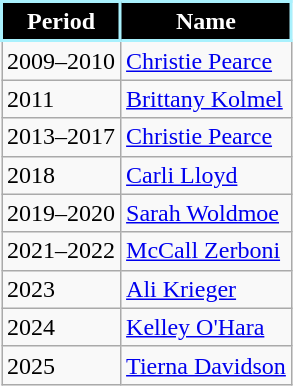<table class="wikitable sortable">
<tr>
<th style="background:#000000; color:#FFFFFF; border:2px solid #A9F1FD;"><strong>Period</strong></th>
<th style="background:#000000; color:#FFFFFF; border:2px solid #A9F1FD;"><strong>Name</strong></th>
</tr>
<tr>
<td>2009–2010</td>
<td> <a href='#'>Christie Pearce</a></td>
</tr>
<tr>
<td>2011</td>
<td> <a href='#'>Brittany Kolmel</a></td>
</tr>
<tr>
<td>2013–2017</td>
<td> <a href='#'>Christie Pearce</a></td>
</tr>
<tr>
<td>2018</td>
<td> <a href='#'>Carli Lloyd</a></td>
</tr>
<tr>
<td>2019–2020</td>
<td> <a href='#'>Sarah Woldmoe</a></td>
</tr>
<tr>
<td>2021–2022</td>
<td> <a href='#'>McCall Zerboni</a></td>
</tr>
<tr>
<td>2023</td>
<td> <a href='#'>Ali Krieger</a></td>
</tr>
<tr>
<td>2024</td>
<td> <a href='#'>Kelley O'Hara</a></td>
</tr>
<tr>
<td>2025</td>
<td> <a href='#'>Tierna Davidson</a></td>
</tr>
</table>
